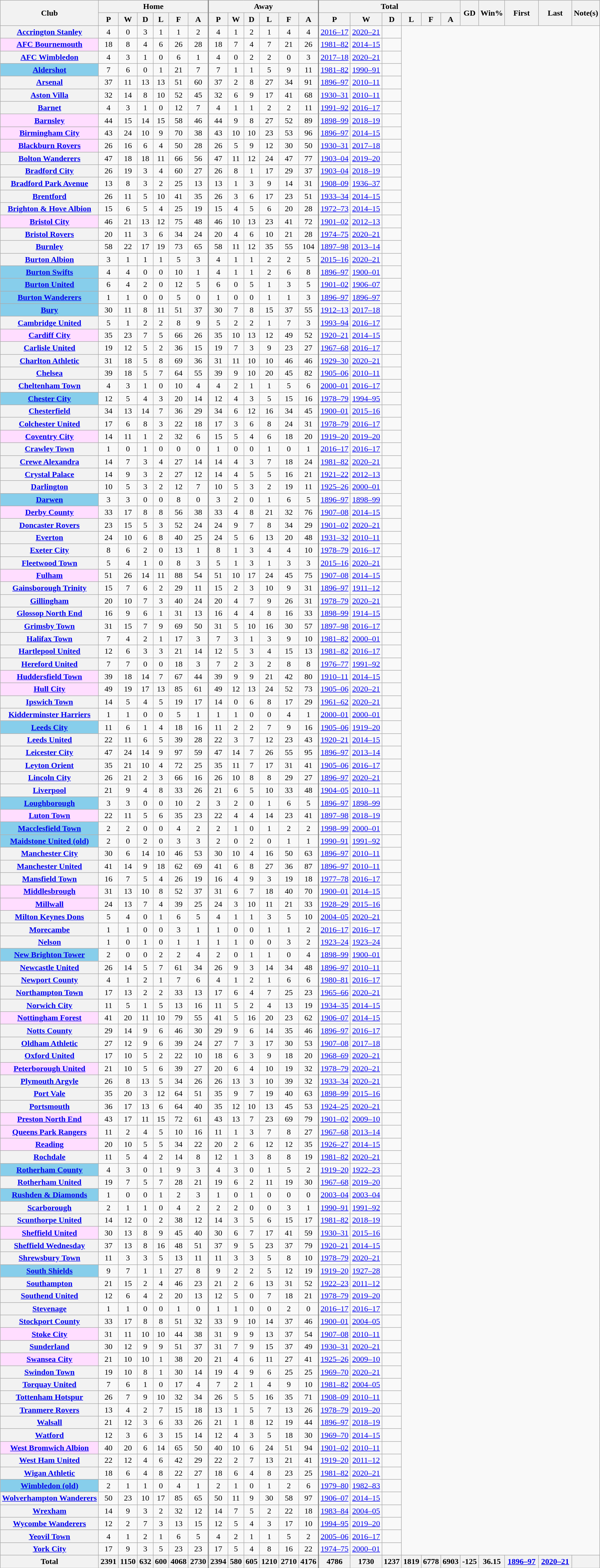<table class="wikitable plainrowheaders sortable" style="text-align:center">
<tr>
<th scope="col" rowspan="2">Club</th>
<th colspan="6">Home</th>
<th colspan="6" style="border-left:2.5px solid grey;">Away</th>
<th colspan="6" style="border-left:2.5px solid grey;">Total</th>
<th rowspan="2" scope="col">GD</th>
<th rowspan="2" scope="col">Win%</th>
<th rowspan="2" scope="col" width="60px">First</th>
<th rowspan="2" scope="col" width="60px">Last</th>
<th class="unsortable" rowspan="2" scope="col">Note(s)</th>
</tr>
<tr>
<th scope="col">P</th>
<th scope="col">W</th>
<th scope="col">D</th>
<th scope="col">L</th>
<th scope="col">F</th>
<th scope="col">A</th>
<th scope="col" style="border-left:2.5px solid grey;">P</th>
<th scope="col">W</th>
<th scope="col">D</th>
<th scope="col">L</th>
<th scope="col">F</th>
<th scope="col">A</th>
<th scope="col" style="border-left:2.5px solid grey;">P</th>
<th scope="col">W</th>
<th scope="col">D</th>
<th scope="col">L</th>
<th scope="col">F</th>
<th scope="col">A</th>
</tr>
<tr>
<th scope=row><a href='#'>Accrington Stanley</a></th>
<td>4</td>
<td>0</td>
<td>3</td>
<td>1</td>
<td>1</td>
<td>2</td>
<td style="border-left:2.5px solid grey;">4</td>
<td>1</td>
<td>2</td>
<td>1</td>
<td>4</td>
<td style="border-right:2.5px solid grey;">4<br></td>
<td><a href='#'>2016–17</a></td>
<td><a href='#'>2020–21</a></td>
<td></td>
</tr>
<tr>
<th scope=row style=background:#FFDDFF><a href='#'>AFC Bournemouth</a> </th>
<td>18</td>
<td>8</td>
<td>4</td>
<td>6</td>
<td>26</td>
<td>28</td>
<td style="border-left:2.5px solid grey;">18</td>
<td>7</td>
<td>4</td>
<td>7</td>
<td>21</td>
<td style="border-right:2.5px solid grey;">26<br></td>
<td><a href='#'>1981–82</a></td>
<td><a href='#'>2014–15</a></td>
<td></td>
</tr>
<tr>
<th scope=row><a href='#'>AFC Wimbledon</a></th>
<td>4</td>
<td>3</td>
<td>1</td>
<td>0</td>
<td>6</td>
<td>1</td>
<td style="border-left:2.5px solid grey;">4</td>
<td>0</td>
<td>2</td>
<td>2</td>
<td>0</td>
<td style="border-right:2.5px solid grey;">3<br></td>
<td><a href='#'>2017–18</a></td>
<td><a href='#'>2020–21</a></td>
<td></td>
</tr>
<tr>
<th scope=row style=background:#87CEEB><a href='#'>Aldershot</a> </th>
<td>7</td>
<td>6</td>
<td>0</td>
<td>1</td>
<td>21</td>
<td>7</td>
<td style="border-left:2.5px solid grey;">7</td>
<td>1</td>
<td>1</td>
<td>5</td>
<td>9</td>
<td style="border-right:2.5px solid grey;">11<br></td>
<td><a href='#'>1981–82</a></td>
<td><a href='#'>1990–91</a></td>
<td></td>
</tr>
<tr>
<th scope=row><a href='#'>Arsenal</a></th>
<td>37</td>
<td>11</td>
<td>13</td>
<td>13</td>
<td>51</td>
<td>60</td>
<td style="border-left:2.5px solid grey;">37</td>
<td>2</td>
<td>8</td>
<td>27</td>
<td>34</td>
<td style="border-right:2.5px solid grey;">91<br></td>
<td><a href='#'>1896–97</a></td>
<td><a href='#'>2010–11</a></td>
<td></td>
</tr>
<tr>
<th scope=row><a href='#'>Aston Villa</a></th>
<td>32</td>
<td>14</td>
<td>8</td>
<td>10</td>
<td>52</td>
<td>45</td>
<td style="border-left:2.5px solid grey;">32</td>
<td>6</td>
<td>9</td>
<td>17</td>
<td>41</td>
<td style="border-right:2.5px solid grey;">68<br></td>
<td><a href='#'>1930–31</a></td>
<td><a href='#'>2010–11</a></td>
<td></td>
</tr>
<tr>
<th scope=row><a href='#'>Barnet</a></th>
<td>4</td>
<td>3</td>
<td>1</td>
<td>0</td>
<td>12</td>
<td>7</td>
<td style="border-left:2.5px solid grey;">4</td>
<td>1</td>
<td>1</td>
<td>2</td>
<td>2</td>
<td style="border-right:2.5px solid grey;">11<br></td>
<td><a href='#'>1991–92</a></td>
<td><a href='#'>2016–17</a></td>
<td></td>
</tr>
<tr>
<th scope=row style=background:#FFDDFF><a href='#'>Barnsley</a> </th>
<td>44</td>
<td>15</td>
<td>14</td>
<td>15</td>
<td>58</td>
<td>46</td>
<td style="border-left:2.5px solid grey;">44</td>
<td>9</td>
<td>8</td>
<td>27</td>
<td>52</td>
<td style="border-right:2.5px solid grey;">89<br></td>
<td><a href='#'>1898–99</a></td>
<td><a href='#'>2018–19</a></td>
<td></td>
</tr>
<tr>
<th scope=row style=background:#FFDDFF><a href='#'>Birmingham City</a> </th>
<td>43</td>
<td>24</td>
<td>10</td>
<td>9</td>
<td>70</td>
<td>38</td>
<td style="border-left:2.5px solid grey;">43</td>
<td>10</td>
<td>10</td>
<td>23</td>
<td>53</td>
<td style="border-right:2.5px solid grey;">96<br></td>
<td><a href='#'>1896–97</a></td>
<td><a href='#'>2014–15</a></td>
<td></td>
</tr>
<tr>
<th scope=row style=background:#FFDDFF><a href='#'>Blackburn Rovers</a> </th>
<td>26</td>
<td>16</td>
<td>6</td>
<td>4</td>
<td>50</td>
<td>28</td>
<td style="border-left:2.5px solid grey;">26</td>
<td>5</td>
<td>9</td>
<td>12</td>
<td>30</td>
<td style="border-right:2.5px solid grey;">50<br></td>
<td><a href='#'>1930–31</a></td>
<td><a href='#'>2017–18</a></td>
<td></td>
</tr>
<tr>
<th scope=row><a href='#'>Bolton Wanderers</a></th>
<td>47</td>
<td>18</td>
<td>18</td>
<td>11</td>
<td>66</td>
<td>56</td>
<td style="border-left:2.5px solid grey;">47</td>
<td>11</td>
<td>12</td>
<td>24</td>
<td>47</td>
<td style="border-right:2.5px solid grey;">77<br></td>
<td><a href='#'>1903–04</a></td>
<td><a href='#'>2019–20</a></td>
<td></td>
</tr>
<tr>
<th scope=row><a href='#'>Bradford City</a></th>
<td>26</td>
<td>19</td>
<td>3</td>
<td>4</td>
<td>60</td>
<td>27</td>
<td style="border-left:2.5px solid grey;">26</td>
<td>8</td>
<td>1</td>
<td>17</td>
<td>29</td>
<td style="border-right:2.5px solid grey;">37<br></td>
<td><a href='#'>1903–04</a></td>
<td><a href='#'>2018–19</a></td>
<td></td>
</tr>
<tr>
<th scope=row><a href='#'>Bradford Park Avenue</a></th>
<td>13</td>
<td>8</td>
<td>3</td>
<td>2</td>
<td>25</td>
<td>13</td>
<td style="border-left:2.5px solid grey;">13</td>
<td>1</td>
<td>3</td>
<td>9</td>
<td>14</td>
<td style="border-right:2.5px solid grey;">31<br></td>
<td><a href='#'>1908–09</a></td>
<td><a href='#'>1936–37</a></td>
<td></td>
</tr>
<tr>
<th scope=row><a href='#'>Brentford</a></th>
<td>26</td>
<td>11</td>
<td>5</td>
<td>10</td>
<td>41</td>
<td>35</td>
<td style="border-left:2.5px solid grey;">26</td>
<td>3</td>
<td>6</td>
<td>17</td>
<td>23</td>
<td style="border-right:2.5px solid grey;">51<br></td>
<td><a href='#'>1933–34</a></td>
<td><a href='#'>2014–15</a></td>
<td></td>
</tr>
<tr>
<th scope=row><a href='#'>Brighton & Hove Albion</a></th>
<td>15</td>
<td>6</td>
<td>5</td>
<td>4</td>
<td>25</td>
<td>19</td>
<td style="border-left:2.5px solid grey;">15</td>
<td>4</td>
<td>5</td>
<td>6</td>
<td>20</td>
<td style="border-right:2.5px solid grey;">28<br></td>
<td><a href='#'>1972–73</a></td>
<td><a href='#'>2014–15</a></td>
<td></td>
</tr>
<tr>
<th scope=row style=background:#FFDDFF><a href='#'>Bristol City</a> </th>
<td>46</td>
<td>21</td>
<td>13</td>
<td>12</td>
<td>75</td>
<td>48</td>
<td style="border-left:2.5px solid grey;">46</td>
<td>10</td>
<td>13</td>
<td>23</td>
<td>41</td>
<td style="border-right:2.5px solid grey;">72<br></td>
<td><a href='#'>1901–02</a></td>
<td><a href='#'>2012–13</a></td>
<td></td>
</tr>
<tr>
<th scope=row><a href='#'>Bristol Rovers</a></th>
<td>20</td>
<td>11</td>
<td>3</td>
<td>6</td>
<td>34</td>
<td>24</td>
<td style="border-left:2.5px solid grey;">20</td>
<td>4</td>
<td>6</td>
<td>10</td>
<td>21</td>
<td style="border-right:2.5px solid grey;">28<br></td>
<td><a href='#'>1974–75</a></td>
<td><a href='#'>2020–21</a></td>
<td></td>
</tr>
<tr>
<th scope=row><a href='#'>Burnley</a></th>
<td>58</td>
<td>22</td>
<td>17</td>
<td>19</td>
<td>73</td>
<td>65</td>
<td style="border-left:2.5px solid grey;">58</td>
<td>11</td>
<td>12</td>
<td>35</td>
<td>55</td>
<td style="border-right:2.5px solid grey;">104<br></td>
<td><a href='#'>1897–98</a></td>
<td><a href='#'>2013–14</a></td>
<td></td>
</tr>
<tr>
<th scope=row><a href='#'>Burton Albion</a></th>
<td>3</td>
<td>1</td>
<td>1</td>
<td>1</td>
<td>5</td>
<td>3</td>
<td style="border-left:2.5px solid grey;">4</td>
<td>1</td>
<td>1</td>
<td>2</td>
<td>2</td>
<td style="border-right:2.5px solid grey;">5<br></td>
<td><a href='#'>2015–16</a></td>
<td><a href='#'>2020–21</a></td>
<td></td>
</tr>
<tr>
<th scope=row style=background:#87CEEB><a href='#'>Burton Swifts</a> </th>
<td>4</td>
<td>4</td>
<td>0</td>
<td>0</td>
<td>10</td>
<td>1</td>
<td style="border-left:2.5px solid grey;">4</td>
<td>1</td>
<td>1</td>
<td>2</td>
<td>6</td>
<td style="border-right:2.5px solid grey;">8<br></td>
<td><a href='#'>1896–97</a></td>
<td><a href='#'>1900–01</a></td>
<td></td>
</tr>
<tr>
<th scope=row style=background:#87CEEB><a href='#'>Burton United</a> </th>
<td>6</td>
<td>4</td>
<td>2</td>
<td>0</td>
<td>12</td>
<td>5</td>
<td style="border-left:2.5px solid grey;">6</td>
<td>0</td>
<td>5</td>
<td>1</td>
<td>3</td>
<td style="border-right:2.5px solid grey;">5<br></td>
<td><a href='#'>1901–02</a></td>
<td><a href='#'>1906–07</a></td>
<td></td>
</tr>
<tr>
<th scope=row style=background:#87CEEB><a href='#'>Burton Wanderers</a> </th>
<td>1</td>
<td>1</td>
<td>0</td>
<td>0</td>
<td>5</td>
<td>0</td>
<td style="border-left:2.5px solid grey;">1</td>
<td>0</td>
<td>0</td>
<td>1</td>
<td>1</td>
<td style="border-right:2.5px solid grey;">3<br></td>
<td><a href='#'>1896–97</a></td>
<td><a href='#'>1896–97</a></td>
<td></td>
</tr>
<tr>
<th scope=row style=background:#87CEEB><a href='#'>Bury</a> </th>
<td>30</td>
<td>11</td>
<td>8</td>
<td>11</td>
<td>51</td>
<td>37</td>
<td style="border-left:2.5px solid grey;">30</td>
<td>7</td>
<td>8</td>
<td>15</td>
<td>37</td>
<td style="border-right:2.5px solid grey;">55<br></td>
<td><a href='#'>1912–13</a></td>
<td><a href='#'>2017–18</a></td>
<td></td>
</tr>
<tr>
<th scope=row><a href='#'>Cambridge United</a></th>
<td>5</td>
<td>1</td>
<td>2</td>
<td>2</td>
<td>8</td>
<td>9</td>
<td style="border-left:2.5px solid grey;">5</td>
<td>2</td>
<td>2</td>
<td>1</td>
<td>7</td>
<td style="border-right:2.5px solid grey;">3<br></td>
<td><a href='#'>1993–94</a></td>
<td><a href='#'>2016–17</a></td>
<td></td>
</tr>
<tr>
<th scope=row style=background:#FFDDFF><a href='#'>Cardiff City</a> </th>
<td>35</td>
<td>23</td>
<td>7</td>
<td>5</td>
<td>66</td>
<td>26</td>
<td style="border-left:2.5px solid grey;">35</td>
<td>10</td>
<td>13</td>
<td>12</td>
<td>49</td>
<td style="border-right:2.5px solid grey;">52<br></td>
<td><a href='#'>1920–21</a></td>
<td><a href='#'>2014–15</a></td>
<td></td>
</tr>
<tr>
<th scope=row><a href='#'>Carlisle United</a></th>
<td>19</td>
<td>12</td>
<td>5</td>
<td>2</td>
<td>36</td>
<td>15</td>
<td style="border-left:2.5px solid grey;">19</td>
<td>7</td>
<td>3</td>
<td>9</td>
<td>23</td>
<td style="border-right:2.5px solid grey;">27<br></td>
<td><a href='#'>1967–68</a></td>
<td><a href='#'>2016–17</a></td>
<td></td>
</tr>
<tr>
<th scope=row><a href='#'>Charlton Athletic</a></th>
<td>31</td>
<td>18</td>
<td>5</td>
<td>8</td>
<td>69</td>
<td>36</td>
<td style="border-left:2.5px solid grey;">31</td>
<td>11</td>
<td>10</td>
<td>10</td>
<td>46</td>
<td style="border-right:2.5px solid grey;">46<br></td>
<td><a href='#'>1929–30</a></td>
<td><a href='#'>2020–21</a></td>
<td></td>
</tr>
<tr>
<th scope=row><a href='#'>Chelsea</a></th>
<td>39</td>
<td>18</td>
<td>5</td>
<td>7</td>
<td>64</td>
<td>55</td>
<td style="border-left:2.5px solid grey;">39</td>
<td>9</td>
<td>10</td>
<td>20</td>
<td>45</td>
<td style="border-right:2.5px solid grey;">82<br></td>
<td><a href='#'>1905–06</a></td>
<td><a href='#'>2010–11</a></td>
<td></td>
</tr>
<tr>
<th scope=row><a href='#'>Cheltenham Town</a></th>
<td>4</td>
<td>3</td>
<td>1</td>
<td>0</td>
<td>10</td>
<td>4</td>
<td style="border-left:2.5px solid grey;">4</td>
<td>2</td>
<td>1</td>
<td>1</td>
<td>5</td>
<td style="border-right:2.5px solid grey;">6<br></td>
<td><a href='#'>2000–01</a></td>
<td><a href='#'>2016–17</a></td>
<td></td>
</tr>
<tr>
<th scope=row style=background:#87CEEB><a href='#'>Chester City</a> </th>
<td>12</td>
<td>5</td>
<td>4</td>
<td>3</td>
<td>20</td>
<td>14</td>
<td style="border-left:2.5px solid grey;">12</td>
<td>4</td>
<td>3</td>
<td>5</td>
<td>15</td>
<td style="border-right:2.5px solid grey;">16<br></td>
<td><a href='#'>1978–79</a></td>
<td><a href='#'>1994–95</a></td>
<td></td>
</tr>
<tr>
<th scope=row><a href='#'>Chesterfield</a></th>
<td>34</td>
<td>13</td>
<td>14</td>
<td>7</td>
<td>36</td>
<td>29</td>
<td style="border-left:2.5px solid grey;">34</td>
<td>6</td>
<td>12</td>
<td>16</td>
<td>34</td>
<td style="border-right:2.5px solid grey;">45<br></td>
<td><a href='#'>1900–01</a></td>
<td><a href='#'>2015–16</a></td>
<td></td>
</tr>
<tr>
<th scope=row><a href='#'>Colchester United</a></th>
<td>17</td>
<td>6</td>
<td>8</td>
<td>3</td>
<td>22</td>
<td>18</td>
<td style="border-left:2.5px solid grey;">17</td>
<td>3</td>
<td>6</td>
<td>8</td>
<td>24</td>
<td style="border-right:2.5px solid grey;">31<br></td>
<td><a href='#'>1978–79</a></td>
<td><a href='#'>2016–17</a></td>
<td></td>
</tr>
<tr>
<th scope=row style=background:#FFDDFF><a href='#'>Coventry City</a> </th>
<td>14</td>
<td>11</td>
<td>1</td>
<td>2</td>
<td>32</td>
<td>6</td>
<td style="border-left:2.5px solid grey;">15</td>
<td>5</td>
<td>4</td>
<td>6</td>
<td>18</td>
<td style="border-right:2.5px solid grey;">20<br></td>
<td><a href='#'>1919–20</a></td>
<td><a href='#'>2019–20</a></td>
<td></td>
</tr>
<tr>
<th scope=row><a href='#'>Crawley Town</a></th>
<td>1</td>
<td>0</td>
<td>1</td>
<td>0</td>
<td>0</td>
<td>0</td>
<td style="border-left:2.5px solid grey;">1</td>
<td>0</td>
<td>0</td>
<td>1</td>
<td>0</td>
<td style="border-right:2.5px solid grey;">1<br></td>
<td><a href='#'>2016–17</a></td>
<td><a href='#'>2016–17</a></td>
<td></td>
</tr>
<tr>
<th scope=row><a href='#'>Crewe Alexandra</a></th>
<td>14</td>
<td>7</td>
<td>3</td>
<td>4</td>
<td>27</td>
<td>14</td>
<td style="border-left:2.5px solid grey;">14</td>
<td>4</td>
<td>3</td>
<td>7</td>
<td>18</td>
<td style="border-right:2.5px solid grey;">24<br></td>
<td><a href='#'>1981–82</a></td>
<td><a href='#'>2020–21</a></td>
<td></td>
</tr>
<tr>
<th scope=row><a href='#'>Crystal Palace</a></th>
<td>14</td>
<td>9</td>
<td>3</td>
<td>2</td>
<td>27</td>
<td>12</td>
<td style="border-left:2.5px solid grey;">14</td>
<td>4</td>
<td>5</td>
<td>5</td>
<td>16</td>
<td style="border-right:2.5px solid grey;">21<br></td>
<td><a href='#'>1921–22</a></td>
<td><a href='#'>2012–13</a></td>
<td></td>
</tr>
<tr>
<th scope=row><a href='#'>Darlington</a></th>
<td>10</td>
<td>5</td>
<td>3</td>
<td>2</td>
<td>12</td>
<td>7</td>
<td style="border-left:2.5px solid grey;">10</td>
<td>5</td>
<td>3</td>
<td>2</td>
<td>19</td>
<td style="border-right:2.5px solid grey;">11<br></td>
<td><a href='#'>1925–26</a></td>
<td><a href='#'>2000–01</a></td>
<td></td>
</tr>
<tr>
<th scope=row style=background:#87CEEB><a href='#'>Darwen</a> </th>
<td>3</td>
<td>3</td>
<td>0</td>
<td>0</td>
<td>8</td>
<td>0</td>
<td style="border-left:2.5px solid grey;">3</td>
<td>2</td>
<td>0</td>
<td>1</td>
<td>6</td>
<td style="border-right:2.5px solid grey;">5<br></td>
<td><a href='#'>1896–97</a></td>
<td><a href='#'>1898–99</a></td>
<td></td>
</tr>
<tr>
<th scope=row style=background:#FFDDFF><a href='#'>Derby County</a> </th>
<td>33</td>
<td>17</td>
<td>8</td>
<td>8</td>
<td>56</td>
<td>38</td>
<td style="border-left:2.5px solid grey;">33</td>
<td>4</td>
<td>8</td>
<td>21</td>
<td>32</td>
<td style="border-right:2.5px solid grey;">76<br></td>
<td><a href='#'>1907–08</a></td>
<td><a href='#'>2014–15</a></td>
<td></td>
</tr>
<tr>
<th scope=row><a href='#'>Doncaster Rovers</a></th>
<td>23</td>
<td>15</td>
<td>5</td>
<td>3</td>
<td>52</td>
<td>24</td>
<td style="border-left:2.5px solid grey;">24</td>
<td>9</td>
<td>7</td>
<td>8</td>
<td>34</td>
<td style="border-right:2.5px solid grey;">29<br></td>
<td><a href='#'>1901–02</a></td>
<td><a href='#'>2020–21</a></td>
<td></td>
</tr>
<tr>
<th scope=row><a href='#'>Everton</a></th>
<td>24</td>
<td>10</td>
<td>6</td>
<td>8</td>
<td>40</td>
<td>25</td>
<td style="border-left:2.5px solid grey;">24</td>
<td>5</td>
<td>6</td>
<td>13</td>
<td>20</td>
<td style="border-right:2.5px solid grey;">48<br></td>
<td><a href='#'>1931–32</a></td>
<td><a href='#'>2010–11</a></td>
<td></td>
</tr>
<tr>
<th scope=row><a href='#'>Exeter City</a></th>
<td>8</td>
<td>6</td>
<td>2</td>
<td>0</td>
<td>13</td>
<td>1</td>
<td style="border-left:2.5px solid grey;">8</td>
<td>1</td>
<td>3</td>
<td>4</td>
<td>4</td>
<td style="border-right:2.5px solid grey;">10<br></td>
<td><a href='#'>1978–79</a></td>
<td><a href='#'>2016–17</a></td>
<td></td>
</tr>
<tr>
<th scope=row><a href='#'>Fleetwood Town</a></th>
<td>5</td>
<td>4</td>
<td>1</td>
<td>0</td>
<td>8</td>
<td>3</td>
<td style="border-left:2.5px solid grey;">5</td>
<td>1</td>
<td>3</td>
<td>1</td>
<td>3</td>
<td style="border-right:2.5px solid grey;">3<br></td>
<td><a href='#'>2015–16</a></td>
<td><a href='#'>2020–21</a></td>
<td></td>
</tr>
<tr>
<th scope=row style=background:#FFDDFF><a href='#'>Fulham</a> </th>
<td>51</td>
<td>26</td>
<td>14</td>
<td>11</td>
<td>88</td>
<td>54</td>
<td style="border-left:2.5px solid grey;">51</td>
<td>10</td>
<td>17</td>
<td>24</td>
<td>45</td>
<td style="border-right:2.5px solid grey;">75<br></td>
<td><a href='#'>1907–08</a></td>
<td><a href='#'>2014–15</a></td>
<td></td>
</tr>
<tr>
<th scope=row><a href='#'>Gainsborough Trinity</a></th>
<td>15</td>
<td>7</td>
<td>6</td>
<td>2</td>
<td>29</td>
<td>11</td>
<td style="border-left:2.5px solid grey;">15</td>
<td>2</td>
<td>3</td>
<td>10</td>
<td>9</td>
<td style="border-right:2.5px solid grey;">31<br></td>
<td><a href='#'>1896–97</a></td>
<td><a href='#'>1911–12</a></td>
<td></td>
</tr>
<tr>
<th scope=row><a href='#'>Gillingham</a></th>
<td>20</td>
<td>10</td>
<td>7</td>
<td>3</td>
<td>40</td>
<td>24</td>
<td style="border-left:2.5px solid grey;">20</td>
<td>4</td>
<td>7</td>
<td>9</td>
<td>26</td>
<td style="border-right:2.5px solid grey;">31<br></td>
<td><a href='#'>1978–79</a></td>
<td><a href='#'>2020–21</a></td>
<td></td>
</tr>
<tr>
<th scope=row><a href='#'>Glossop North End</a></th>
<td>16</td>
<td>9</td>
<td>6</td>
<td>1</td>
<td>31</td>
<td>13</td>
<td style="border-left:2.5px solid grey;">16</td>
<td>4</td>
<td>4</td>
<td>8</td>
<td>16</td>
<td style="border-right:2.5px solid grey;">33<br></td>
<td><a href='#'>1898–99</a></td>
<td><a href='#'>1914–15</a></td>
<td></td>
</tr>
<tr>
<th scope=row><a href='#'>Grimsby Town</a></th>
<td>31</td>
<td>15</td>
<td>7</td>
<td>9</td>
<td>69</td>
<td>50</td>
<td style="border-left:2.5px solid grey;">31</td>
<td>5</td>
<td>10</td>
<td>16</td>
<td>30</td>
<td style="border-right:2.5px solid grey;">57<br></td>
<td><a href='#'>1897–98</a></td>
<td><a href='#'>2016–17</a></td>
<td></td>
</tr>
<tr>
<th scope=row><a href='#'>Halifax Town</a></th>
<td>7</td>
<td>4</td>
<td>2</td>
<td>1</td>
<td>17</td>
<td>3</td>
<td style="border-left:2.5px solid grey;">7</td>
<td>3</td>
<td>1</td>
<td>3</td>
<td>9</td>
<td style="border-right:2.5px solid grey;">10<br></td>
<td><a href='#'>1981–82</a></td>
<td><a href='#'>2000–01</a></td>
<td></td>
</tr>
<tr>
<th scope=row><a href='#'>Hartlepool United</a></th>
<td>12</td>
<td>6</td>
<td>3</td>
<td>3</td>
<td>21</td>
<td>14</td>
<td style="border-left:2.5px solid grey;">12</td>
<td>5</td>
<td>3</td>
<td>4</td>
<td>15</td>
<td style="border-right:2.5px solid grey;">13<br></td>
<td><a href='#'>1981–82</a></td>
<td><a href='#'>2016–17</a></td>
<td></td>
</tr>
<tr>
<th scope=row><a href='#'>Hereford United</a></th>
<td>7</td>
<td>7</td>
<td>0</td>
<td>0</td>
<td>18</td>
<td>3</td>
<td style="border-left:2.5px solid grey;">7</td>
<td>2</td>
<td>3</td>
<td>2</td>
<td>8</td>
<td style="border-right:2.5px solid grey;">8<br></td>
<td><a href='#'>1976–77</a></td>
<td><a href='#'>1991–92</a></td>
<td></td>
</tr>
<tr>
<th scope=row style=background:#FFDDFF><a href='#'>Huddersfield Town</a> </th>
<td>39</td>
<td>18</td>
<td>14</td>
<td>7</td>
<td>67</td>
<td>44</td>
<td style="border-left:2.5px solid grey;">39</td>
<td>9</td>
<td>9</td>
<td>21</td>
<td>42</td>
<td style="border-right:2.5px solid grey;">80<br></td>
<td><a href='#'>1910–11</a></td>
<td><a href='#'>2014–15</a></td>
<td></td>
</tr>
<tr>
<th scope=row style=background:#FFDDFF><a href='#'>Hull City</a> </th>
<td>49</td>
<td>19</td>
<td>17</td>
<td>13</td>
<td>85</td>
<td>61</td>
<td style="border-left:2.5px solid grey;">49</td>
<td>12</td>
<td>13</td>
<td>24</td>
<td>52</td>
<td style="border-right:2.5px solid grey;">73<br></td>
<td><a href='#'>1905–06</a></td>
<td><a href='#'>2020–21</a></td>
<td></td>
</tr>
<tr>
<th scope=row><a href='#'>Ipswich Town</a></th>
<td>14</td>
<td>5</td>
<td>4</td>
<td>5</td>
<td>19</td>
<td>17</td>
<td style="border-left:2.5px solid grey;">14</td>
<td>0</td>
<td>6</td>
<td>8</td>
<td>17</td>
<td style="border-right:2.5px solid grey;">29<br></td>
<td><a href='#'>1961–62</a></td>
<td><a href='#'>2020–21</a></td>
<td></td>
</tr>
<tr>
<th scope=row><a href='#'>Kidderminster Harriers</a></th>
<td>1</td>
<td>1</td>
<td>0</td>
<td>0</td>
<td>5</td>
<td>1</td>
<td style="border-left:2.5px solid grey;">1</td>
<td>1</td>
<td>0</td>
<td>0</td>
<td>4</td>
<td style="border-right:2.5px solid grey;">1<br></td>
<td><a href='#'>2000–01</a></td>
<td><a href='#'>2000–01</a></td>
<td></td>
</tr>
<tr>
<th scope=row style=background:#87CEEB><a href='#'>Leeds City</a> </th>
<td>11</td>
<td>6</td>
<td>1</td>
<td>4</td>
<td>18</td>
<td>16</td>
<td style="border-left:2.5px solid grey;">11</td>
<td>2</td>
<td>2</td>
<td>7</td>
<td>9</td>
<td style="border-right:2.5px solid grey;">16<br></td>
<td><a href='#'>1905–06</a></td>
<td><a href='#'>1919–20</a></td>
<td></td>
</tr>
<tr>
<th scope=row><a href='#'>Leeds United</a></th>
<td>22</td>
<td>11</td>
<td>6</td>
<td>5</td>
<td>39</td>
<td>28</td>
<td style="border-left:2.5px solid grey;">22</td>
<td>3</td>
<td>7</td>
<td>12</td>
<td>23</td>
<td style="border-right:2.5px solid grey;">43<br></td>
<td><a href='#'>1920–21</a></td>
<td><a href='#'>2014–15</a></td>
<td></td>
</tr>
<tr>
<th scope=row><a href='#'>Leicester City</a></th>
<td>47</td>
<td>24</td>
<td>14</td>
<td>9</td>
<td>97</td>
<td>59</td>
<td style="border-left:2.5px solid grey;">47</td>
<td>14</td>
<td>7</td>
<td>26</td>
<td>55</td>
<td style="border-right:2.5px solid grey;">95<br></td>
<td><a href='#'>1896–97</a></td>
<td><a href='#'>2013–14</a></td>
<td></td>
</tr>
<tr>
<th scope=row><a href='#'>Leyton Orient</a></th>
<td>35</td>
<td>21</td>
<td>10</td>
<td>4</td>
<td>72</td>
<td>25</td>
<td style="border-left:2.5px solid grey;">35</td>
<td>11</td>
<td>7</td>
<td>17</td>
<td>31</td>
<td style="border-right:2.5px solid grey;">41<br></td>
<td><a href='#'>1905–06</a></td>
<td><a href='#'>2016–17</a></td>
<td></td>
</tr>
<tr>
<th scope=row><a href='#'>Lincoln City</a></th>
<td>26</td>
<td>21</td>
<td>2</td>
<td>3</td>
<td>66</td>
<td>16</td>
<td style="border-left:2.5px solid grey;">26</td>
<td>10</td>
<td>8</td>
<td>8</td>
<td>29</td>
<td style="border-right:2.5px solid grey;">27<br></td>
<td><a href='#'>1896–97</a></td>
<td><a href='#'>2020–21</a></td>
<td></td>
</tr>
<tr>
<th scope=row><a href='#'>Liverpool</a></th>
<td>21</td>
<td>9</td>
<td>4</td>
<td>8</td>
<td>33</td>
<td>26</td>
<td style="border-left:2.5px solid grey;">21</td>
<td>6</td>
<td>5</td>
<td>10</td>
<td>33</td>
<td style="border-right:2.5px solid grey;">48<br></td>
<td><a href='#'>1904–05</a></td>
<td><a href='#'>2010–11</a></td>
<td></td>
</tr>
<tr>
<th scope=row style=background:#87CEEB><a href='#'>Loughborough</a> </th>
<td>3</td>
<td>3</td>
<td>0</td>
<td>0</td>
<td>10</td>
<td>2</td>
<td style="border-left:2.5px solid grey;">3</td>
<td>2</td>
<td>0</td>
<td>1</td>
<td>6</td>
<td style="border-right:2.5px solid grey;">5<br></td>
<td><a href='#'>1896–97</a></td>
<td><a href='#'>1898–99</a></td>
<td></td>
</tr>
<tr>
<th scope=row style=background:#FFDDFF><a href='#'>Luton Town</a> </th>
<td>22</td>
<td>11</td>
<td>5</td>
<td>6</td>
<td>35</td>
<td>23</td>
<td style="border-left:2.5px solid grey;">22</td>
<td>4</td>
<td>4</td>
<td>14</td>
<td>23</td>
<td style="border-right:2.5px solid grey;">41<br></td>
<td><a href='#'>1897–98</a></td>
<td><a href='#'>2018–19</a></td>
<td></td>
</tr>
<tr>
<th scope=row style=background:#87CEEB><a href='#'>Macclesfield Town</a> </th>
<td>2</td>
<td>2</td>
<td>0</td>
<td>0</td>
<td>4</td>
<td>2</td>
<td style="border-left:2.5px solid grey;">2</td>
<td>1</td>
<td>0</td>
<td>1</td>
<td>2</td>
<td style="border-right:2.5px solid grey;">2<br></td>
<td><a href='#'>1998–99</a></td>
<td><a href='#'>2000–01</a></td>
<td></td>
</tr>
<tr>
<th scope=row style=background:#87CEEB><a href='#'>Maidstone United (old)</a> </th>
<td>2</td>
<td>0</td>
<td>2</td>
<td>0</td>
<td>3</td>
<td>3</td>
<td style="border-left:2.5px solid grey;">2</td>
<td>0</td>
<td>2</td>
<td>0</td>
<td>1</td>
<td style="border-right:2.5px solid grey;">1<br></td>
<td><a href='#'>1990–91</a></td>
<td><a href='#'>1991–92</a></td>
<td></td>
</tr>
<tr>
<th scope=row><a href='#'>Manchester City</a></th>
<td>30</td>
<td>6</td>
<td>14</td>
<td>10</td>
<td>46</td>
<td>53</td>
<td style="border-left:2.5px solid grey;">30</td>
<td>10</td>
<td>4</td>
<td>16</td>
<td>50</td>
<td style="border-right:2.5px solid grey;">63<br></td>
<td><a href='#'>1896–97</a></td>
<td><a href='#'>2010–11</a></td>
<td></td>
</tr>
<tr>
<th scope=row><a href='#'>Manchester United</a></th>
<td>41</td>
<td>14</td>
<td>9</td>
<td>18</td>
<td>62</td>
<td>69</td>
<td style="border-left:2.5px solid grey;">41</td>
<td>6</td>
<td>8</td>
<td>27</td>
<td>36</td>
<td style="border-right:2.5px solid grey;">87<br></td>
<td><a href='#'>1896–97</a></td>
<td><a href='#'>2010–11</a></td>
<td></td>
</tr>
<tr>
<th scope=row><a href='#'>Mansfield Town</a></th>
<td>16</td>
<td>7</td>
<td>5</td>
<td>4</td>
<td>26</td>
<td>19</td>
<td style="border-left:2.5px solid grey;">16</td>
<td>4</td>
<td>9</td>
<td>3</td>
<td>19</td>
<td style="border-right:2.5px solid grey;">18<br></td>
<td><a href='#'>1977–78</a></td>
<td><a href='#'>2016–17</a></td>
<td></td>
</tr>
<tr>
<th scope=row style=background:#FFDDFF><a href='#'>Middlesbrough</a> </th>
<td>31</td>
<td>13</td>
<td>10</td>
<td>8</td>
<td>52</td>
<td>37</td>
<td style="border-left:2.5px solid grey;">31</td>
<td>6</td>
<td>7</td>
<td>18</td>
<td>40</td>
<td style="border-right:2.5px solid grey;">70<br></td>
<td><a href='#'>1900–01</a></td>
<td><a href='#'>2014–15</a></td>
<td></td>
</tr>
<tr>
<th scope=row style=background:#FFDDFF><a href='#'>Millwall</a> </th>
<td>24</td>
<td>13</td>
<td>7</td>
<td>4</td>
<td>39</td>
<td>25</td>
<td style="border-left:2.5px solid grey;">24</td>
<td>3</td>
<td>10</td>
<td>11</td>
<td>21</td>
<td style="border-right:2.5px solid grey;">33<br></td>
<td><a href='#'>1928–29</a></td>
<td><a href='#'>2015–16</a></td>
<td></td>
</tr>
<tr>
<th scope=row><a href='#'>Milton Keynes Dons</a></th>
<td>5</td>
<td>4</td>
<td>0</td>
<td>1</td>
<td>6</td>
<td>5</td>
<td style="border-left:2.5px solid grey;">4</td>
<td>1</td>
<td>1</td>
<td>3</td>
<td>5</td>
<td style="border-right:2.5px solid grey;">10<br></td>
<td><a href='#'>2004–05</a></td>
<td><a href='#'>2020–21</a></td>
<td></td>
</tr>
<tr>
<th scope=row><a href='#'>Morecambe</a></th>
<td>1</td>
<td>1</td>
<td>0</td>
<td>0</td>
<td>3</td>
<td>1</td>
<td style="border-left:2.5px solid grey;">1</td>
<td>0</td>
<td>0</td>
<td>1</td>
<td>1</td>
<td style="border-right:2.5px solid grey;">2<br></td>
<td><a href='#'>2016–17</a></td>
<td><a href='#'>2016–17</a></td>
<td></td>
</tr>
<tr>
<th scope=row><a href='#'>Nelson</a></th>
<td>1</td>
<td>0</td>
<td>1</td>
<td>0</td>
<td>1</td>
<td>1</td>
<td style="border-left:2.5px solid grey;">1</td>
<td>1</td>
<td>0</td>
<td>0</td>
<td>3</td>
<td style="border-right:2.5px solid grey;">2<br></td>
<td><a href='#'>1923–24</a></td>
<td><a href='#'>1923–24</a></td>
<td></td>
</tr>
<tr>
<th scope=row style=background:#87CEEB><a href='#'>New Brighton Tower</a> </th>
<td>2</td>
<td>0</td>
<td>0</td>
<td>2</td>
<td>2</td>
<td>4</td>
<td style="border-left:2.5px solid grey;">2</td>
<td>0</td>
<td>1</td>
<td>1</td>
<td>0</td>
<td style="border-right:2.5px solid grey;">4<br></td>
<td><a href='#'>1898–99</a></td>
<td><a href='#'>1900–01</a></td>
<td></td>
</tr>
<tr>
<th scope=row><a href='#'>Newcastle United</a></th>
<td>26</td>
<td>14</td>
<td>5</td>
<td>7</td>
<td>61</td>
<td>34</td>
<td style="border-left:2.5px solid grey;">26</td>
<td>9</td>
<td>3</td>
<td>14</td>
<td>34</td>
<td style="border-right:2.5px solid grey;">48<br></td>
<td><a href='#'>1896–97</a></td>
<td><a href='#'>2010–11</a></td>
<td></td>
</tr>
<tr>
<th scope=row><a href='#'>Newport County</a></th>
<td>4</td>
<td>1</td>
<td>2</td>
<td>1</td>
<td>7</td>
<td>6</td>
<td style="border-left:2.5px solid grey;">4</td>
<td>1</td>
<td>2</td>
<td>1</td>
<td>6</td>
<td style="border-right:2.5px solid grey;">6<br></td>
<td><a href='#'>1980–81</a></td>
<td><a href='#'>2016–17</a></td>
<td></td>
</tr>
<tr>
<th scope=row><a href='#'>Northampton Town</a></th>
<td>17</td>
<td>13</td>
<td>2</td>
<td>2</td>
<td>33</td>
<td>13</td>
<td style="border-left:2.5px solid grey;">17</td>
<td>6</td>
<td>4</td>
<td>7</td>
<td>25</td>
<td style="border-right:2.5px solid grey;">23<br></td>
<td><a href='#'>1965–66</a></td>
<td><a href='#'>2020–21</a></td>
<td></td>
</tr>
<tr>
<th scope=row><a href='#'>Norwich City</a></th>
<td>11</td>
<td>5</td>
<td>1</td>
<td>5</td>
<td>13</td>
<td>16</td>
<td style="border-left:2.5px solid grey;">11</td>
<td>5</td>
<td>2</td>
<td>4</td>
<td>13</td>
<td style="border-right:2.5px solid grey;">19<br></td>
<td><a href='#'>1934–35</a></td>
<td><a href='#'>2014–15</a></td>
<td></td>
</tr>
<tr>
<th scope=row style=background:#FFDDFF><a href='#'>Nottingham Forest</a> </th>
<td>41</td>
<td>20</td>
<td>11</td>
<td>10</td>
<td>79</td>
<td>55</td>
<td style="border-left:2.5px solid grey;">41</td>
<td>5</td>
<td>16</td>
<td>20</td>
<td>23</td>
<td style="border-right:2.5px solid grey;">62<br></td>
<td><a href='#'>1906–07</a></td>
<td><a href='#'>2014–15</a></td>
<td></td>
</tr>
<tr>
<th scope=row><a href='#'>Notts County</a></th>
<td>29</td>
<td>14</td>
<td>9</td>
<td>6</td>
<td>46</td>
<td>30</td>
<td style="border-left:2.5px solid grey;">29</td>
<td>9</td>
<td>6</td>
<td>14</td>
<td>35</td>
<td style="border-right:2.5px solid grey;">46<br></td>
<td><a href='#'>1896–97</a></td>
<td><a href='#'>2016–17</a></td>
<td></td>
</tr>
<tr>
<th scope=row><a href='#'>Oldham Athletic</a></th>
<td>27</td>
<td>12</td>
<td>9</td>
<td>6</td>
<td>39</td>
<td>24</td>
<td style="border-left:2.5px solid grey;">27</td>
<td>7</td>
<td>3</td>
<td>17</td>
<td>30</td>
<td style="border-right:2.5px solid grey;">53<br></td>
<td><a href='#'>1907–08</a></td>
<td><a href='#'>2017–18</a></td>
<td></td>
</tr>
<tr>
<th scope=row><a href='#'>Oxford United</a></th>
<td>17</td>
<td>10</td>
<td>5</td>
<td>2</td>
<td>22</td>
<td>10</td>
<td style="border-left:2.5px solid grey;">18</td>
<td>6</td>
<td>3</td>
<td>9</td>
<td>18</td>
<td style="border-right:2.5px solid grey;">20<br></td>
<td><a href='#'>1968–69</a></td>
<td><a href='#'>2020–21</a></td>
<td></td>
</tr>
<tr>
<th scope=row style=background:#FFDDFF><a href='#'>Peterborough United</a> </th>
<td>21</td>
<td>10</td>
<td>5</td>
<td>6</td>
<td>39</td>
<td>27</td>
<td style="border-left:2.5px solid grey;">20</td>
<td>6</td>
<td>4</td>
<td>10</td>
<td>19</td>
<td style="border-right:2.5px solid grey;">32<br></td>
<td><a href='#'>1978–79</a></td>
<td><a href='#'>2020–21</a></td>
<td></td>
</tr>
<tr>
<th scope=row><a href='#'>Plymouth Argyle</a></th>
<td>26</td>
<td>8</td>
<td>13</td>
<td>5</td>
<td>34</td>
<td>26</td>
<td style="border-left:2.5px solid grey;">26</td>
<td>13</td>
<td>3</td>
<td>10</td>
<td>39</td>
<td style="border-right:2.5px solid grey;">32<br></td>
<td><a href='#'>1933–34</a></td>
<td><a href='#'>2020–21</a></td>
<td></td>
</tr>
<tr>
<th scope=row><a href='#'>Port Vale</a></th>
<td>35</td>
<td>20</td>
<td>3</td>
<td>12</td>
<td>64</td>
<td>51</td>
<td style="border-left:2.5px solid grey;">35</td>
<td>9</td>
<td>7</td>
<td>19</td>
<td>40</td>
<td style="border-right:2.5px solid grey;">63<br></td>
<td><a href='#'>1898–99</a></td>
<td><a href='#'>2015–16</a></td>
<td></td>
</tr>
<tr>
<th scope=row><a href='#'>Portsmouth</a></th>
<td>36</td>
<td>17</td>
<td>13</td>
<td>6</td>
<td>64</td>
<td>40</td>
<td style="border-left:2.5px solid grey;">35</td>
<td>12</td>
<td>10</td>
<td>13</td>
<td>45</td>
<td style="border-right:2.5px solid grey;">53<br></td>
<td><a href='#'>1924–25</a></td>
<td><a href='#'>2020–21</a></td>
<td></td>
</tr>
<tr>
<th scope=row style=background:#FFDDFF><a href='#'>Preston North End</a> </th>
<td>43</td>
<td>17</td>
<td>11</td>
<td>15</td>
<td>72</td>
<td>61</td>
<td style="border-left:2.5px solid grey;">43</td>
<td>13</td>
<td>7</td>
<td>23</td>
<td>69</td>
<td style="border-right:2.5px solid grey;">79<br></td>
<td><a href='#'>1901–02</a></td>
<td><a href='#'>2009–10</a></td>
<td></td>
</tr>
<tr>
<th scope=row style=background:#FFDDFF><a href='#'>Queens Park Rangers</a> </th>
<td>11</td>
<td>2</td>
<td>4</td>
<td>5</td>
<td>10</td>
<td>16</td>
<td style="border-left:2.5px solid grey;">11</td>
<td>1</td>
<td>3</td>
<td>7</td>
<td>8</td>
<td style="border-right:2.5px solid grey;">27<br></td>
<td><a href='#'>1967–68</a></td>
<td><a href='#'>2013–14</a></td>
<td></td>
</tr>
<tr>
<th scope=row style=background:#FFDDFF><a href='#'>Reading</a> </th>
<td>20</td>
<td>10</td>
<td>5</td>
<td>5</td>
<td>34</td>
<td>22</td>
<td style="border-left:2.5px solid grey;">20</td>
<td>2</td>
<td>6</td>
<td>12</td>
<td>12</td>
<td style="border-right:2.5px solid grey;">35<br></td>
<td><a href='#'>1926–27</a></td>
<td><a href='#'>2014–15</a></td>
<td></td>
</tr>
<tr>
<th scope=row><a href='#'>Rochdale</a></th>
<td>11</td>
<td>5</td>
<td>4</td>
<td>2</td>
<td>14</td>
<td>8</td>
<td style="border-left:2.5px solid grey;">12</td>
<td>1</td>
<td>3</td>
<td>8</td>
<td>8</td>
<td style="border-right:2.5px solid grey;">19<br></td>
<td><a href='#'>1981–82</a></td>
<td><a href='#'>2020–21</a></td>
<td></td>
</tr>
<tr>
<th scope=row style=background:#87CEEB><a href='#'>Rotherham County</a> </th>
<td>4</td>
<td>3</td>
<td>0</td>
<td>1</td>
<td>9</td>
<td>3</td>
<td style="border-left:2.5px solid grey;">4</td>
<td>3</td>
<td>0</td>
<td>1</td>
<td>5</td>
<td style="border-right:2.5px solid grey;">2<br></td>
<td><a href='#'>1919–20</a></td>
<td><a href='#'>1922–23</a></td>
<td></td>
</tr>
<tr>
<th scope=row><a href='#'>Rotherham United</a></th>
<td>19</td>
<td>7</td>
<td>5</td>
<td>7</td>
<td>28</td>
<td>21</td>
<td style="border-left:2.5px solid grey;">19</td>
<td>6</td>
<td>2</td>
<td>11</td>
<td>19</td>
<td style="border-right:2.5px solid grey;">30<br></td>
<td><a href='#'>1967–68</a></td>
<td><a href='#'>2019–20</a></td>
<td></td>
</tr>
<tr>
<th scope=row style=background:#87CEEB><a href='#'>Rushden & Diamonds</a> </th>
<td>1</td>
<td>0</td>
<td>0</td>
<td>1</td>
<td>2</td>
<td>3</td>
<td style="border-left:2.5px solid grey;">1</td>
<td>0</td>
<td>1</td>
<td>0</td>
<td>0</td>
<td style="border-right:2.5px solid grey;">0<br></td>
<td><a href='#'>2003–04</a></td>
<td><a href='#'>2003–04</a></td>
<td></td>
</tr>
<tr>
<th scope=row><a href='#'>Scarborough</a></th>
<td>2</td>
<td>1</td>
<td>1</td>
<td>0</td>
<td>4</td>
<td>2</td>
<td style="border-left:2.5px solid grey;">2</td>
<td>2</td>
<td>0</td>
<td>0</td>
<td>3</td>
<td style="border-right:2.5px solid grey;">1<br></td>
<td><a href='#'>1990–91</a></td>
<td><a href='#'>1991–92</a></td>
<td></td>
</tr>
<tr>
<th scope=row><a href='#'>Scunthorpe United</a></th>
<td>14</td>
<td>12</td>
<td>0</td>
<td>2</td>
<td>38</td>
<td>12</td>
<td style="border-left:2.5px solid grey;">14</td>
<td>3</td>
<td>5</td>
<td>6</td>
<td>15</td>
<td style="border-right:2.5px solid grey;">17<br></td>
<td><a href='#'>1981–82</a></td>
<td><a href='#'>2018–19</a></td>
<td></td>
</tr>
<tr>
<th scope=row style=background:#FFDDFF><a href='#'>Sheffield United</a> </th>
<td>30</td>
<td>13</td>
<td>8</td>
<td>9</td>
<td>45</td>
<td>40</td>
<td style="border-left:2.5px solid grey;">30</td>
<td>6</td>
<td>7</td>
<td>17</td>
<td>41</td>
<td style="border-right:2.5px solid grey;">59<br></td>
<td><a href='#'>1930–31</a></td>
<td><a href='#'>2015–16</a></td>
<td></td>
</tr>
<tr>
<th scope=row><a href='#'>Sheffield Wednesday</a></th>
<td>37</td>
<td>13</td>
<td>8</td>
<td>16</td>
<td>48</td>
<td>51</td>
<td style="border-left:2.5px solid grey;">37</td>
<td>9</td>
<td>5</td>
<td>23</td>
<td>37</td>
<td style="border-right:2.5px solid grey;">79<br></td>
<td><a href='#'>1920–21</a></td>
<td><a href='#'>2014–15</a></td>
<td></td>
</tr>
<tr>
<th scope=row><a href='#'>Shrewsbury Town</a></th>
<td>11</td>
<td>3</td>
<td>3</td>
<td>5</td>
<td>13</td>
<td>11</td>
<td style="border-left:2.5px solid grey;">11</td>
<td>3</td>
<td>3</td>
<td>5</td>
<td>8</td>
<td style="border-right:2.5px solid grey;">10<br></td>
<td><a href='#'>1978–79</a></td>
<td><a href='#'>2020–21</a></td>
<td></td>
</tr>
<tr>
<th scope=row style=background:#87CEEB><a href='#'>South Shields</a> </th>
<td>9</td>
<td>7</td>
<td>1</td>
<td>1</td>
<td>27</td>
<td>8</td>
<td style="border-left:2.5px solid grey;">9</td>
<td>2</td>
<td>2</td>
<td>5</td>
<td>12</td>
<td style="border-right:2.5px solid grey;">19<br></td>
<td><a href='#'>1919–20</a></td>
<td><a href='#'>1927–28</a></td>
<td></td>
</tr>
<tr>
<th scope=row><a href='#'>Southampton</a></th>
<td>21</td>
<td>15</td>
<td>2</td>
<td>4</td>
<td>46</td>
<td>23</td>
<td style="border-left:2.5px solid grey;">21</td>
<td>2</td>
<td>6</td>
<td>13</td>
<td>31</td>
<td style="border-right:2.5px solid grey;">52<br></td>
<td><a href='#'>1922–23</a></td>
<td><a href='#'>2011–12</a></td>
<td></td>
</tr>
<tr>
<th scope=row><a href='#'>Southend United</a></th>
<td>12</td>
<td>6</td>
<td>4</td>
<td>2</td>
<td>20</td>
<td>13</td>
<td style="border-left:2.5px solid grey;">12</td>
<td>5</td>
<td>0</td>
<td>7</td>
<td>18</td>
<td style="border-right:2.5px solid grey;">21<br></td>
<td><a href='#'>1978–79</a></td>
<td><a href='#'>2019–20</a></td>
<td></td>
</tr>
<tr>
<th scope=row><a href='#'>Stevenage</a></th>
<td>1</td>
<td>1</td>
<td>0</td>
<td>0</td>
<td>1</td>
<td>0</td>
<td style="border-left:2.5px solid grey;">1</td>
<td>1</td>
<td>0</td>
<td>0</td>
<td>2</td>
<td style="border-right:2.5px solid grey;">0<br></td>
<td><a href='#'>2016–17</a></td>
<td><a href='#'>2016–17</a></td>
<td></td>
</tr>
<tr>
<th scope=row><a href='#'>Stockport County</a></th>
<td>33</td>
<td>17</td>
<td>8</td>
<td>8</td>
<td>51</td>
<td>32</td>
<td style="border-left:2.5px solid grey;">33</td>
<td>9</td>
<td>10</td>
<td>14</td>
<td>37</td>
<td style="border-right:2.5px solid grey;">46<br></td>
<td><a href='#'>1900–01</a></td>
<td><a href='#'>2004–05</a></td>
<td></td>
</tr>
<tr>
<th scope=row style=background:#FFDDFF><a href='#'>Stoke City</a> </th>
<td>31</td>
<td>11</td>
<td>10</td>
<td>10</td>
<td>44</td>
<td>38</td>
<td style="border-left:2.5px solid grey;">31</td>
<td>9</td>
<td>9</td>
<td>13</td>
<td>37</td>
<td style="border-right:2.5px solid grey;">54<br></td>
<td><a href='#'>1907–08</a></td>
<td><a href='#'>2010–11</a></td>
<td></td>
</tr>
<tr>
<th scope=row><a href='#'>Sunderland</a></th>
<td>30</td>
<td>12</td>
<td>9</td>
<td>9</td>
<td>51</td>
<td>37</td>
<td style="border-left:2.5px solid grey;">31</td>
<td>7</td>
<td>9</td>
<td>15</td>
<td>37</td>
<td style="border-right:2.5px solid grey;">49<br></td>
<td><a href='#'>1930–31</a></td>
<td><a href='#'>2020–21</a></td>
<td></td>
</tr>
<tr>
<th scope=row style=background:#FFDDFF><a href='#'>Swansea City</a> </th>
<td>21</td>
<td>10</td>
<td>10</td>
<td>1</td>
<td>38</td>
<td>20</td>
<td style="border-left:2.5px solid grey;">21</td>
<td>4</td>
<td>6</td>
<td>11</td>
<td>27</td>
<td style="border-right:2.5px solid grey;">41<br></td>
<td><a href='#'>1925–26</a></td>
<td><a href='#'>2009–10</a></td>
<td></td>
</tr>
<tr>
<th scope=row><a href='#'>Swindon Town</a></th>
<td>19</td>
<td>10</td>
<td>8</td>
<td>1</td>
<td>30</td>
<td>14</td>
<td style="border-left:2.5px solid grey;">19</td>
<td>4</td>
<td>9</td>
<td>6</td>
<td>25</td>
<td style="border-right:2.5px solid grey;">25<br></td>
<td><a href='#'>1969–70</a></td>
<td><a href='#'>2020–21</a></td>
<td></td>
</tr>
<tr>
<th scope=row><a href='#'>Torquay United</a></th>
<td>7</td>
<td>6</td>
<td>1</td>
<td>0</td>
<td>17</td>
<td>4</td>
<td style="border-left:2.5px solid grey;">7</td>
<td>2</td>
<td>1</td>
<td>4</td>
<td>9</td>
<td style="border-right:2.5px solid grey;">10<br></td>
<td><a href='#'>1981–82</a></td>
<td><a href='#'>2004–05</a></td>
<td></td>
</tr>
<tr>
<th scope=row><a href='#'>Tottenham Hotspur</a></th>
<td>26</td>
<td>7</td>
<td>9</td>
<td>10</td>
<td>32</td>
<td>34</td>
<td style="border-left:2.5px solid grey;">26</td>
<td>5</td>
<td>5</td>
<td>16</td>
<td>35</td>
<td style="border-right:2.5px solid grey;">71<br></td>
<td><a href='#'>1908–09</a></td>
<td><a href='#'>2010–11</a></td>
<td></td>
</tr>
<tr>
<th scope=row><a href='#'>Tranmere Rovers</a></th>
<td>13</td>
<td>4</td>
<td>2</td>
<td>7</td>
<td>15</td>
<td>18</td>
<td style="border-left:2.5px solid grey;">13</td>
<td>1</td>
<td>5</td>
<td>7</td>
<td>13</td>
<td style="border-right:2.5px solid grey;">26<br></td>
<td><a href='#'>1978–79</a></td>
<td><a href='#'>2019–20</a></td>
<td></td>
</tr>
<tr>
<th scope=row><a href='#'>Walsall</a></th>
<td>21</td>
<td>12</td>
<td>3</td>
<td>6</td>
<td>33</td>
<td>26</td>
<td style="border-left:2.5px solid grey;">21</td>
<td>1</td>
<td>8</td>
<td>12</td>
<td>19</td>
<td style="border-right:2.5px solid grey;">44<br></td>
<td><a href='#'>1896–97</a></td>
<td><a href='#'>2018–19</a></td>
<td></td>
</tr>
<tr>
<th scope=row><a href='#'>Watford</a></th>
<td>12</td>
<td>3</td>
<td>6</td>
<td>3</td>
<td>15</td>
<td>14</td>
<td style="border-left:2.5px solid grey;">12</td>
<td>4</td>
<td>3</td>
<td>5</td>
<td>18</td>
<td style="border-right:2.5px solid grey;">30<br></td>
<td><a href='#'>1969–70</a></td>
<td><a href='#'>2014–15</a></td>
<td></td>
</tr>
<tr>
<th scope=row style=background:#FFDDFF><a href='#'>West Bromwich Albion</a> </th>
<td>40</td>
<td>20</td>
<td>6</td>
<td>14</td>
<td>65</td>
<td>50</td>
<td style="border-left:2.5px solid grey;">40</td>
<td>10</td>
<td>6</td>
<td>24</td>
<td>51</td>
<td style="border-right:2.5px solid grey;">94<br></td>
<td><a href='#'>1901–02</a></td>
<td><a href='#'>2010–11</a></td>
<td></td>
</tr>
<tr>
<th scope=row><a href='#'>West Ham United</a></th>
<td>22</td>
<td>12</td>
<td>4</td>
<td>6</td>
<td>42</td>
<td>29</td>
<td style="border-left:2.5px solid grey;">22</td>
<td>2</td>
<td>7</td>
<td>13</td>
<td>21</td>
<td style="border-right:2.5px solid grey;">41<br></td>
<td><a href='#'>1919–20</a></td>
<td><a href='#'>2011–12</a></td>
<td></td>
</tr>
<tr>
<th scope=row><a href='#'>Wigan Athletic</a></th>
<td>18</td>
<td>6</td>
<td>4</td>
<td>8</td>
<td>22</td>
<td>27</td>
<td style="border-left:2.5px solid grey;">18</td>
<td>6</td>
<td>4</td>
<td>8</td>
<td>23</td>
<td style="border-right:2.5px solid grey;">25<br></td>
<td><a href='#'>1981–82</a></td>
<td><a href='#'>2020–21</a></td>
<td></td>
</tr>
<tr>
<th scope=row style=background:#87CEEB><a href='#'>Wimbledon (old)</a> </th>
<td>2</td>
<td>1</td>
<td>1</td>
<td>0</td>
<td>4</td>
<td>1</td>
<td style="border-left:2.5px solid grey;">2</td>
<td>1</td>
<td>0</td>
<td>1</td>
<td>2</td>
<td style="border-right:2.5px solid grey;">6<br></td>
<td><a href='#'>1979–80</a></td>
<td><a href='#'>1982–83</a></td>
<td></td>
</tr>
<tr>
<th scope=row><a href='#'>Wolverhampton Wanderers</a></th>
<td>50</td>
<td>23</td>
<td>10</td>
<td>17</td>
<td>85</td>
<td>65</td>
<td style="border-left:2.5px solid grey;">50</td>
<td>11</td>
<td>9</td>
<td>30</td>
<td>58</td>
<td style="border-right:2.5px solid grey;">97<br></td>
<td><a href='#'>1906–07</a></td>
<td><a href='#'>2014–15</a></td>
<td></td>
</tr>
<tr>
<th scope=row><a href='#'>Wrexham</a></th>
<td>14</td>
<td>9</td>
<td>3</td>
<td>2</td>
<td>32</td>
<td>12</td>
<td style="border-left:2.5px solid grey;">14</td>
<td>7</td>
<td>5</td>
<td>2</td>
<td>22</td>
<td style="border-right:2.5px solid grey;">18<br></td>
<td><a href='#'>1983–84</a></td>
<td><a href='#'>2004–05</a></td>
<td></td>
</tr>
<tr>
<th scope=row><a href='#'>Wycombe Wanderers</a></th>
<td>12</td>
<td>2</td>
<td>7</td>
<td>3</td>
<td>13</td>
<td>15</td>
<td style="border-left:2.5px solid grey;">12</td>
<td>5</td>
<td>4</td>
<td>3</td>
<td>17</td>
<td style="border-right:2.5px solid grey;">10<br></td>
<td><a href='#'>1994–95</a></td>
<td><a href='#'>2019–20</a></td>
<td></td>
</tr>
<tr>
<th scope=row><a href='#'>Yeovil Town</a></th>
<td>4</td>
<td>1</td>
<td>2</td>
<td>1</td>
<td>6</td>
<td>5</td>
<td style="border-left:2.5px solid grey;">4</td>
<td>2</td>
<td>1</td>
<td>1</td>
<td>5</td>
<td style="border-right:2.5px solid grey;">2<br></td>
<td><a href='#'>2005–06</a></td>
<td><a href='#'>2016–17</a></td>
<td></td>
</tr>
<tr>
<th scope=row><a href='#'>York City</a></th>
<td>17</td>
<td>9</td>
<td>3</td>
<td>5</td>
<td>23</td>
<td>23</td>
<td style="border-left:2.5px solid grey;">17</td>
<td>5</td>
<td>4</td>
<td>8</td>
<td>16</td>
<td style="border-right:2.5px solid grey;">22<br></td>
<td><a href='#'>1974–75</a></td>
<td><a href='#'>2000–01</a></td>
<td></td>
</tr>
<tr>
<th>Total</th>
<th>2391</th>
<th>1150</th>
<th>632</th>
<th>600</th>
<th>4068</th>
<th>2730</th>
<th style="border-left:2.5px solid grey;">2394</th>
<th>580</th>
<th>605</th>
<th>1210</th>
<th>2710</th>
<th style="border-right:2.5px solid grey;">4176</th>
<th>4786</th>
<th>1730</th>
<th>1237</th>
<th>1819</th>
<th>6778</th>
<th>6903</th>
<th>-125</th>
<th>36.15</th>
<th><a href='#'>1896–97</a></th>
<th><a href='#'>2020–21</a></th>
<th></th>
</tr>
</table>
